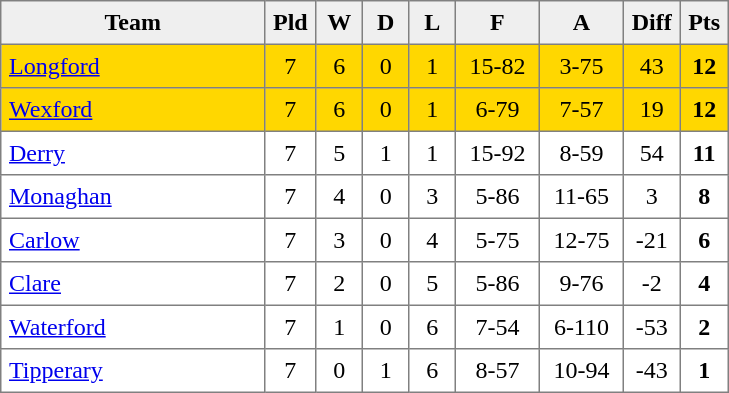<table style=border-collapse:collapse border=1 cellspacing=0 cellpadding=5>
<tr align=center bgcolor=#efefef>
<th width=165>Team</th>
<th width=20>Pld</th>
<th width=20>W</th>
<th width=20>D</th>
<th width=20>L</th>
<th width=45>F</th>
<th width=45>A</th>
<th width=20>Diff</th>
<th width=20>Pts</th>
</tr>
<tr align=center style= "background:gold;">
<td style="text-align:left"><a href='#'>Longford</a></td>
<td>7</td>
<td>6</td>
<td>0</td>
<td>1</td>
<td>15-82</td>
<td>3-75</td>
<td>43</td>
<td><strong>12</strong></td>
</tr>
<tr align=center style= "background:gold;">
<td style="text-align:left"><a href='#'>Wexford</a></td>
<td>7</td>
<td>6</td>
<td>0</td>
<td>1</td>
<td>6-79</td>
<td>7-57</td>
<td>19</td>
<td><strong>12</strong></td>
</tr>
<tr align=center style= "">
<td style="text-align:left"><a href='#'>Derry</a></td>
<td>7</td>
<td>5</td>
<td>1</td>
<td>1</td>
<td>15-92</td>
<td>8-59</td>
<td>54</td>
<td><strong>11</strong></td>
</tr>
<tr align=center style= "">
<td style="text-align:left"><a href='#'>Monaghan</a></td>
<td>7</td>
<td>4</td>
<td>0</td>
<td>3</td>
<td>5-86</td>
<td>11-65</td>
<td>3</td>
<td><strong>8</strong></td>
</tr>
<tr align=center style= "">
<td style="text-align:left"><a href='#'>Carlow</a></td>
<td>7</td>
<td>3</td>
<td>0</td>
<td>4</td>
<td>5-75</td>
<td>12-75</td>
<td>-21</td>
<td><strong>6</strong></td>
</tr>
<tr align=center style= "">
<td style="text-align:left"><a href='#'>Clare</a></td>
<td>7</td>
<td>2</td>
<td>0</td>
<td>5</td>
<td>5-86</td>
<td>9-76</td>
<td>-2</td>
<td><strong>4</strong></td>
</tr>
<tr align=center style= "">
<td style="text-align:left"><a href='#'>Waterford</a></td>
<td>7</td>
<td>1</td>
<td>0</td>
<td>6</td>
<td>7-54</td>
<td>6-110</td>
<td>-53</td>
<td><strong>2</strong></td>
</tr>
<tr align=center style= "">
<td style="text-align:left"><a href='#'>Tipperary</a></td>
<td>7</td>
<td>0</td>
<td>1</td>
<td>6</td>
<td>8-57</td>
<td>10-94</td>
<td>-43</td>
<td><strong>1</strong></td>
</tr>
</table>
